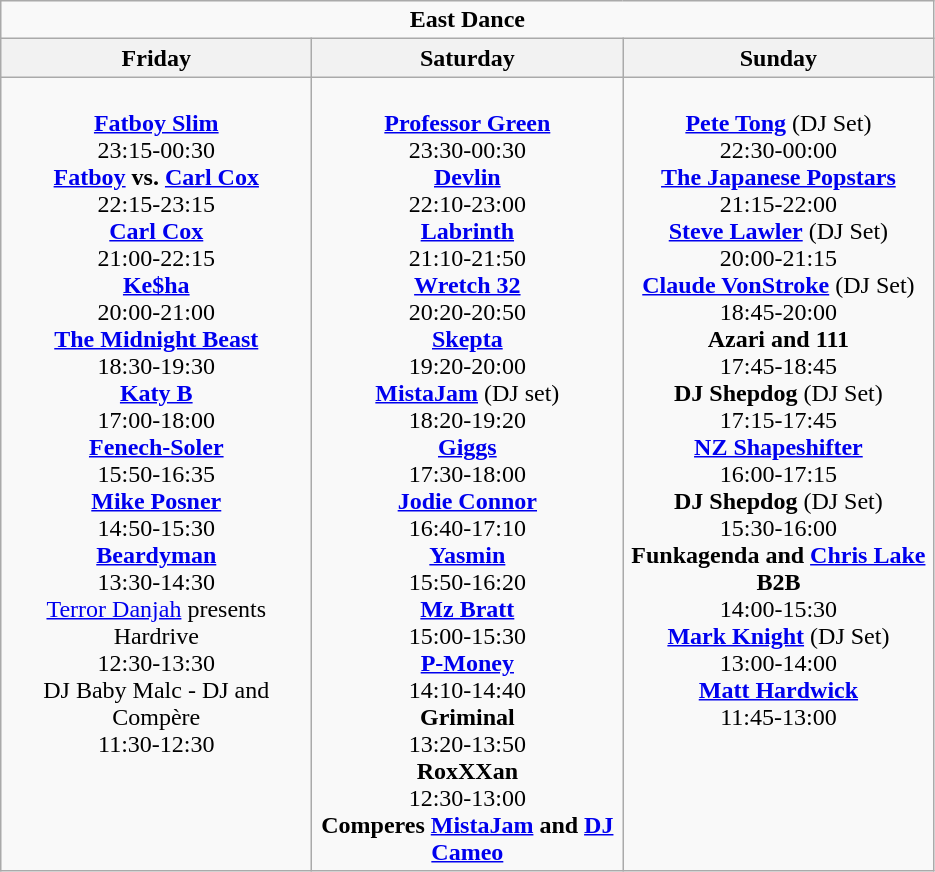<table class="wikitable">
<tr>
<td colspan="3" style="text-align:center;"><strong>East Dance</strong></td>
</tr>
<tr>
<th>Friday</th>
<th>Saturday</th>
<th>Sunday</th>
</tr>
<tr>
<td style="text-align:center; vertical-align:top; width:200px;"><br><strong><a href='#'>Fatboy Slim</a></strong>
<br> 23:15-00:30
<br> <strong><a href='#'>Fatboy</a> vs. <a href='#'>Carl Cox</a></strong>
<br> 22:15-23:15
<br> <strong><a href='#'>Carl Cox</a></strong>
<br> 21:00-22:15
<br> <strong><a href='#'>Ke$ha</a></strong>
<br> 20:00-21:00
<br> <strong><a href='#'>The Midnight Beast</a></strong>
<br> 18:30-19:30
<br> <strong><a href='#'>Katy B</a></strong>
<br> 17:00-18:00
<br> <strong><a href='#'>Fenech-Soler</a></strong>
<br> 15:50-16:35
<br> <strong><a href='#'>Mike Posner</a></strong>
<br> 14:50-15:30
<br> <strong><a href='#'>Beardyman</a></strong>
<br> 13:30-14:30
<br> <a href='#'>Terror Danjah</a> presents Hardrive
<br> 12:30-13:30
<br> DJ Baby Malc - DJ and Compère
<br> 11:30-12:30</td>
<td style="text-align:center; vertical-align:top; width:200px;"><br><strong><a href='#'>Professor Green</a></strong> 
<br> 23:30-00:30
<br> <strong><a href='#'>Devlin</a></strong>
<br> 22:10-23:00
<br> <strong><a href='#'>Labrinth</a></strong>
<br> 21:10-21:50
<br> <strong><a href='#'>Wretch 32</a></strong>
<br> 20:20-20:50
<br> <strong><a href='#'>Skepta</a></strong>
<br> 19:20-20:00
<br> <strong><a href='#'>MistaJam</a></strong> (DJ set)
<br> 18:20-19:20
<br> <strong><a href='#'>Giggs</a></strong>
<br> 17:30-18:00
<br> <strong><a href='#'>Jodie Connor</a></strong>
<br> 16:40-17:10
<br> <strong><a href='#'>Yasmin</a></strong>
<br> 15:50-16:20
<br> <strong><a href='#'>Mz Bratt</a></strong>
<br> 15:00-15:30
<br> <strong><a href='#'>P-Money</a></strong>
<br> 14:10-14:40
<br> <strong>Griminal</strong>
<br> 13:20-13:50
<br> <strong>RoxXXan</strong>
<br> 12:30-13:00
<br> <strong>Comperes <a href='#'>MistaJam</a> and <a href='#'>DJ Cameo</a></strong>
<br></td>
<td style="text-align:center; vertical-align:top; width:200px;"><br><strong><a href='#'>Pete Tong</a></strong> (DJ Set)
<br> 22:30-00:00
<br> <strong><a href='#'>The Japanese Popstars</a></strong>
<br> 21:15-22:00
<br> <strong><a href='#'>Steve Lawler</a></strong> (DJ Set)
<br> 20:00-21:15
<br> <strong><a href='#'>Claude VonStroke</a></strong> (DJ Set)
<br> 18:45-20:00
<br> <strong>Azari and 111</strong>
<br> 17:45-18:45
<br> <strong>DJ Shepdog</strong> (DJ Set)
<br> 17:15-17:45
<br> <strong><a href='#'>NZ Shapeshifter</a></strong>
<br> 16:00-17:15
<br> <strong>DJ Shepdog</strong> (DJ Set)
<br> 15:30-16:00
<br> <strong>Funkagenda and <a href='#'>Chris Lake</a> B2B</strong>
<br> 14:00-15:30
<br> <strong><a href='#'>Mark Knight</a></strong> (DJ Set)
<br> 13:00-14:00
<br> <strong><a href='#'>Matt Hardwick</a></strong> 
<br> 11:45-13:00</td>
</tr>
</table>
